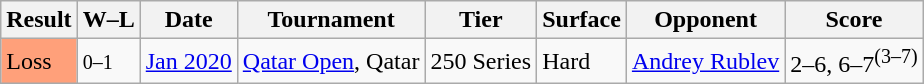<table class="sortable wikitable">
<tr>
<th>Result</th>
<th class="unsortable">W–L</th>
<th>Date</th>
<th>Tournament</th>
<th>Tier</th>
<th>Surface</th>
<th>Opponent</th>
<th class="unsortable">Score</th>
</tr>
<tr>
<td style="background:#ffa07a;">Loss</td>
<td><small>0–1</small></td>
<td><a href='#'>Jan 2020</a></td>
<td><a href='#'>Qatar Open</a>, Qatar</td>
<td>250 Series</td>
<td>Hard</td>
<td> <a href='#'>Andrey Rublev</a></td>
<td>2–6, 6–7<sup>(3–7)</sup></td>
</tr>
</table>
